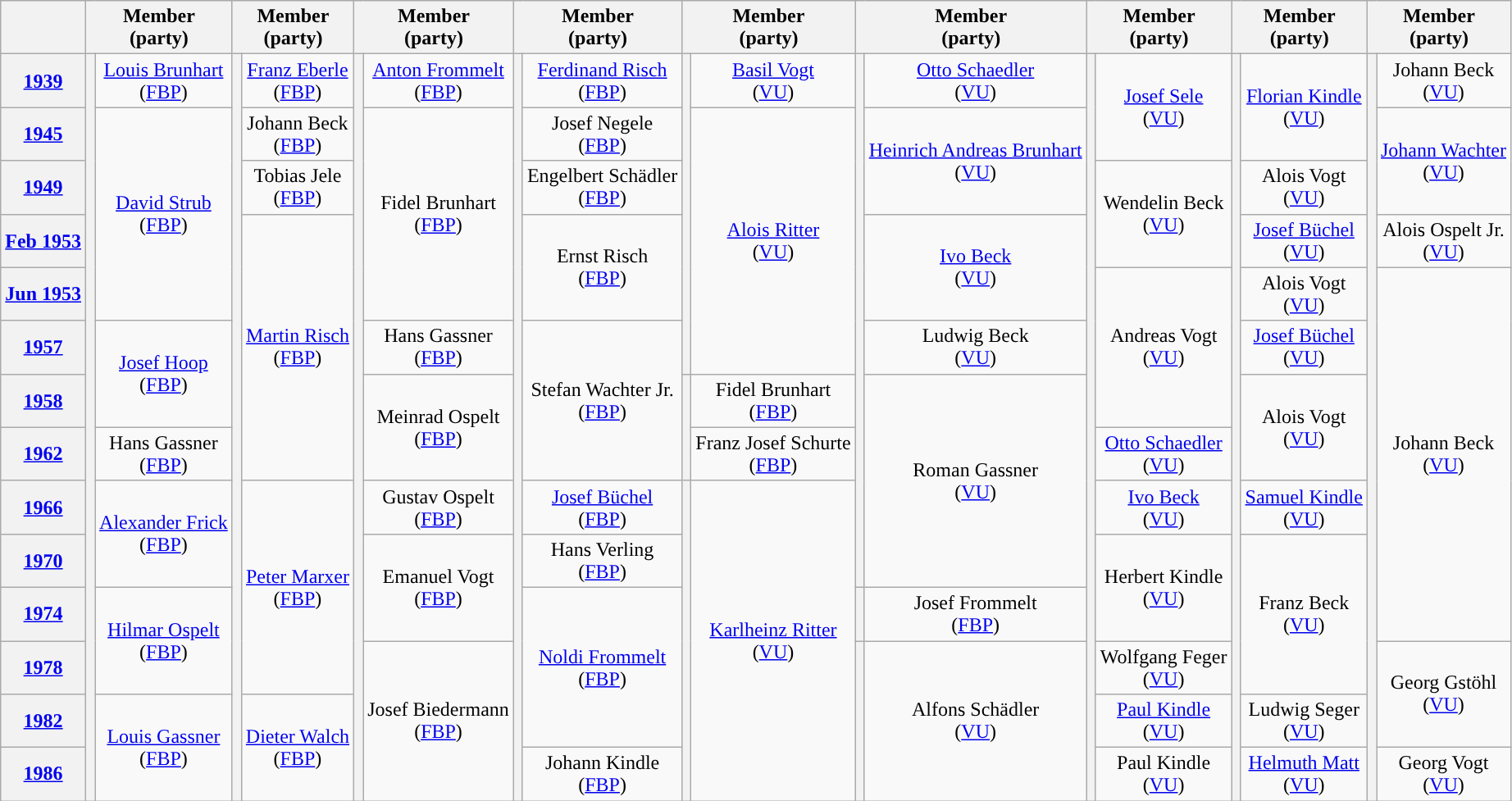<table class="wikitable" style="text-align:center">
<tr>
<th></th>
<th colspan=2>Member<br>(party)</th>
<th colspan=2>Member<br>(party)</th>
<th colspan=2>Member<br>(party)</th>
<th colspan=2>Member<br>(party)</th>
<th colspan=2>Member<br>(party)</th>
<th colspan=2>Member<br>(party)</th>
<th colspan=2>Member<br>(party)</th>
<th colspan=2>Member<br>(party)</th>
<th colspan=2>Member<br>(party)</th>
</tr>
<tr>
<th><a href='#'>1939</a></th>
<th rowspan=14 style="background-color: "></th>
<td rowspan=1><a href='#'>Louis Brunhart</a><br>(<a href='#'>FBP</a>)</td>
<th rowspan=14 style="background-color: "></th>
<td rowspan=1><a href='#'>Franz Eberle</a><br>(<a href='#'>FBP</a>)</td>
<th rowspan=14 style="background-color: "></th>
<td rowspan=1><a href='#'>Anton Frommelt</a><br>(<a href='#'>FBP</a>)</td>
<th rowspan=14 style="background-color: "></th>
<td rowspan=1><a href='#'>Ferdinand Risch</a><br>(<a href='#'>FBP</a>)</td>
<th rowspan=6 style="background-color: "></th>
<td rowspan=1><a href='#'>Basil Vogt</a><br>(<a href='#'>VU</a>)</td>
<th rowspan=10 style="background-color: "></th>
<td rowspan=1><a href='#'>Otto Schaedler</a><br>(<a href='#'>VU</a>)</td>
<th rowspan=14 style="background-color: "></th>
<td rowspan=2><a href='#'>Josef Sele</a><br>(<a href='#'>VU</a>)</td>
<th rowspan=14 style="background-color: "></th>
<td rowspan=2><a href='#'>Florian Kindle</a><br>(<a href='#'>VU</a>)</td>
<th rowspan=14 style="background-color: "></th>
<td rowspan=1>Johann Beck<br>(<a href='#'>VU</a>)</td>
</tr>
<tr>
<th><a href='#'>1945</a></th>
<td rowspan=4><a href='#'>David Strub</a><br>(<a href='#'>FBP</a>)</td>
<td rowspan=1>Johann Beck<br>(<a href='#'>FBP</a>)</td>
<td rowspan=4>Fidel Brunhart<br>(<a href='#'>FBP</a>)</td>
<td rowspan=1>Josef Negele<br>(<a href='#'>FBP</a>)</td>
<td rowspan=5><a href='#'>Alois Ritter</a><br>(<a href='#'>VU</a>)</td>
<td rowspan=2><a href='#'>Heinrich Andreas Brunhart</a><br>(<a href='#'>VU</a>)</td>
<td rowspan=2><a href='#'>Johann Wachter</a><br>(<a href='#'>VU</a>)</td>
</tr>
<tr>
<th><a href='#'>1949</a></th>
<td rowspan=1>Tobias Jele<br>(<a href='#'>FBP</a>)</td>
<td rowspan=1>Engelbert Schädler<br>(<a href='#'>FBP</a>)</td>
<td rowspan=2>Wendelin Beck<br>(<a href='#'>VU</a>)</td>
<td rowspan=1>Alois Vogt<br>(<a href='#'>VU</a>)</td>
</tr>
<tr>
<th><a href='#'>Feb 1953</a></th>
<td rowspan=5><a href='#'>Martin Risch</a><br>(<a href='#'>FBP</a>)</td>
<td rowspan=2>Ernst Risch<br>(<a href='#'>FBP</a>)</td>
<td rowspan=2><a href='#'>Ivo Beck</a><br>(<a href='#'>VU</a>)</td>
<td rowspan=1><a href='#'>Josef Büchel</a><br>(<a href='#'>VU</a>)</td>
<td rowspan=1>Alois Ospelt Jr.<br>(<a href='#'>VU</a>)</td>
</tr>
<tr>
<th><a href='#'>Jun 1953</a></th>
<td rowspan=3>Andreas Vogt<br>(<a href='#'>VU</a>)</td>
<td rowspan=1>Alois Vogt<br>(<a href='#'>VU</a>)</td>
<td rowspan=7>Johann Beck<br>(<a href='#'>VU</a>)</td>
</tr>
<tr>
<th><a href='#'>1957</a></th>
<td rowspan=2><a href='#'>Josef Hoop</a><br>(<a href='#'>FBP</a>)</td>
<td rowspan=1>Hans Gassner<br>(<a href='#'>FBP</a>)</td>
<td rowspan=3>Stefan Wachter Jr.<br>(<a href='#'>FBP</a>)</td>
<td rowspan=1>Ludwig Beck<br>(<a href='#'>VU</a>)</td>
<td rowspan=1><a href='#'>Josef Büchel</a><br>(<a href='#'>VU</a>)</td>
</tr>
<tr>
<th><a href='#'>1958</a></th>
<td rowspan=2>Meinrad Ospelt<br>(<a href='#'>FBP</a>)</td>
<th rowspan=2 style="background-color: "></th>
<td rowspan=1>Fidel Brunhart<br>(<a href='#'>FBP</a>)</td>
<td rowspan=4>Roman Gassner<br>(<a href='#'>VU</a>)</td>
<td rowspan=2>Alois Vogt<br>(<a href='#'>VU</a>)</td>
</tr>
<tr>
<th><a href='#'>1962</a></th>
<td rowspan=1>Hans Gassner<br>(<a href='#'>FBP</a>)</td>
<td rowspan=1>Franz Josef Schurte<br>(<a href='#'>FBP</a>)</td>
<td rowspan=1><a href='#'>Otto Schaedler</a><br>(<a href='#'>VU</a>)</td>
</tr>
<tr>
<th><a href='#'>1966</a></th>
<td rowspan=2><a href='#'>Alexander Frick</a><br>(<a href='#'>FBP</a>)</td>
<td rowspan=4><a href='#'>Peter Marxer</a><br>(<a href='#'>FBP</a>)</td>
<td rowspan=1>Gustav Ospelt<br>(<a href='#'>FBP</a>)</td>
<td rowspan=1><a href='#'>Josef Büchel</a><br>(<a href='#'>FBP</a>)</td>
<th rowspan=6 style="background-color: "></th>
<td rowspan=6><a href='#'>Karlheinz Ritter</a><br>(<a href='#'>VU</a>)</td>
<td rowspan=1><a href='#'>Ivo Beck</a><br>(<a href='#'>VU</a>)</td>
<td rowspan=1><a href='#'>Samuel Kindle</a><br>(<a href='#'>VU</a>)</td>
</tr>
<tr>
<th><a href='#'>1970</a></th>
<td rowspan=2>Emanuel Vogt<br>(<a href='#'>FBP</a>)</td>
<td rowspan=1>Hans Verling<br>(<a href='#'>FBP</a>)</td>
<td rowspan=2>Herbert Kindle<br>(<a href='#'>VU</a>)</td>
<td rowspan=3>Franz Beck<br>(<a href='#'>VU</a>)</td>
</tr>
<tr>
<th><a href='#'>1974</a></th>
<td rowspan=2><a href='#'>Hilmar Ospelt</a><br>(<a href='#'>FBP</a>)</td>
<td rowspan=3><a href='#'>Noldi Frommelt</a><br>(<a href='#'>FBP</a>)</td>
<th rowspan=1 style="background-color: "></th>
<td rowspan=1>Josef Frommelt<br>(<a href='#'>FBP</a>)</td>
</tr>
<tr>
<th><a href='#'>1978</a></th>
<td rowspan=3>Josef Biedermann<br>(<a href='#'>FBP</a>)</td>
<th rowspan=3 style="background-color: "></th>
<td rowspan=3>Alfons Schädler<br>(<a href='#'>VU</a>)</td>
<td rowspan=1>Wolfgang Feger<br>(<a href='#'>VU</a>)</td>
<td rowspan=2>Georg Gstöhl<br>(<a href='#'>VU</a>)</td>
</tr>
<tr>
<th><a href='#'>1982</a></th>
<td rowspan=2><a href='#'>Louis Gassner</a><br>(<a href='#'>FBP</a>)</td>
<td rowspan=2><a href='#'>Dieter Walch</a><br>(<a href='#'>FBP</a>)</td>
<td rowspan=1><a href='#'>Paul Kindle</a><br>(<a href='#'>VU</a>)</td>
<td rowspan=1>Ludwig Seger<br>(<a href='#'>VU</a>)</td>
</tr>
<tr>
<th><a href='#'>1986</a></th>
<td rowspan=1>Johann Kindle<br>(<a href='#'>FBP</a>)</td>
<td rowspan=1>Paul Kindle<br>(<a href='#'>VU</a>)</td>
<td rowspan=1><a href='#'>Helmuth Matt</a><br>(<a href='#'>VU</a>)</td>
<td rowspan=1>Georg Vogt<br>(<a href='#'>VU</a>)</td>
</tr>
</table>
